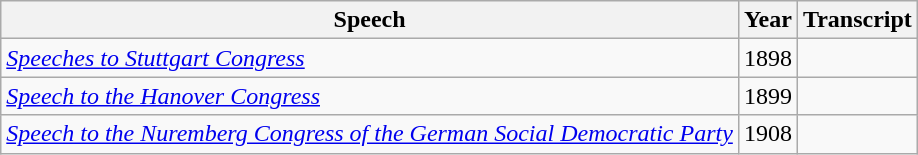<table class="wikitable sortable">
<tr>
<th>Speech</th>
<th>Year</th>
<th>Transcript</th>
</tr>
<tr>
<td><em><a href='#'>Speeches to Stuttgart Congress</a></em></td>
<td>1898</td>
<td></td>
</tr>
<tr>
<td><em><a href='#'>Speech to the Hanover Congress</a></em></td>
<td>1899</td>
<td></td>
</tr>
<tr>
<td><em><a href='#'>Speech to the Nuremberg Congress of the German Social Democratic Party</a></em></td>
<td>1908</td>
<td></td>
</tr>
</table>
